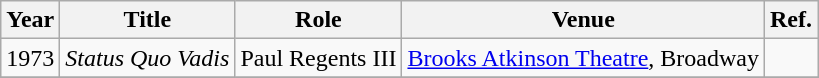<table class="wikitable sortable">
<tr>
<th>Year</th>
<th>Title</th>
<th>Role</th>
<th>Venue</th>
<th class=unsortable>Ref.</th>
</tr>
<tr>
<td>1973</td>
<td><em>Status Quo Vadis</em></td>
<td>Paul Regents III</td>
<td><a href='#'>Brooks Atkinson Theatre</a>, Broadway</td>
<td></td>
</tr>
<tr>
</tr>
</table>
